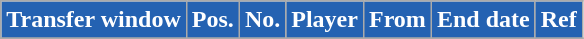<table class="wikitable plainrowheaders sortable">
<tr>
<th style="background-color:#2462B2; color:#FFFFFF">Transfer window</th>
<th style="background-color:#2462B2; color:#FFFFFF">Pos.</th>
<th style="background-color:#2462B2; color:#FFFFFF">No.</th>
<th style="background-color:#2462B2; color:#FFFFFF">Player</th>
<th style="background-color:#2462B2; color:#FFFFFF">From</th>
<th style="background-color:#2462B2; color:#FFFFFF">End date</th>
<th style="background-color:#2462B2; color:#FFFFFF">Ref</th>
</tr>
<tr>
</tr>
</table>
